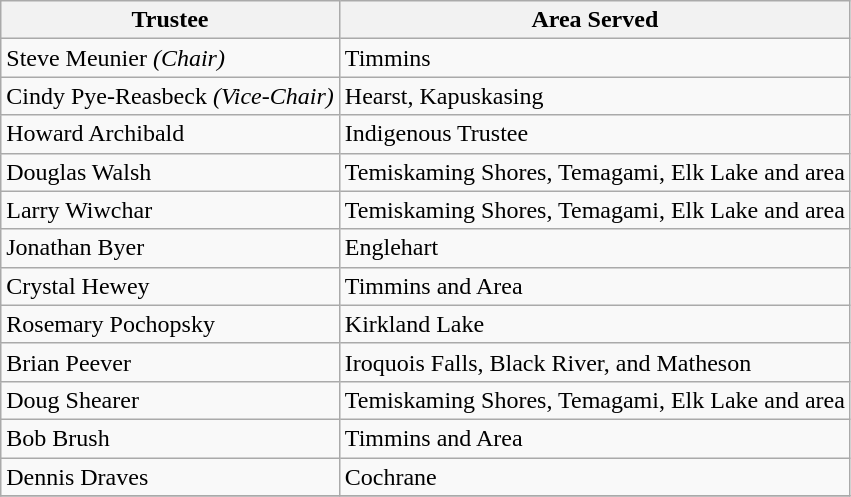<table class="wikitable sortable">
<tr>
<th>Trustee</th>
<th>Area Served</th>
</tr>
<tr>
<td>Steve Meunier <em>(Chair)</em></td>
<td>Timmins</td>
</tr>
<tr>
<td>Cindy Pye-Reasbeck <em>(Vice-Chair)</em></td>
<td>Hearst, Kapuskasing</td>
</tr>
<tr>
<td>Howard Archibald</td>
<td>Indigenous Trustee</td>
</tr>
<tr>
<td>Douglas Walsh</td>
<td>Temiskaming Shores, Temagami, Elk Lake and area</td>
</tr>
<tr>
<td>Larry Wiwchar</td>
<td>Temiskaming Shores, Temagami, Elk Lake and area</td>
</tr>
<tr>
<td>Jonathan Byer</td>
<td>Englehart</td>
</tr>
<tr>
<td>Crystal Hewey</td>
<td>Timmins and Area</td>
</tr>
<tr>
<td>Rosemary Pochopsky</td>
<td>Kirkland Lake</td>
</tr>
<tr>
<td>Brian Peever</td>
<td>Iroquois Falls, Black River, and Matheson</td>
</tr>
<tr>
<td>Doug Shearer</td>
<td>Temiskaming Shores, Temagami, Elk Lake and area</td>
</tr>
<tr>
<td>Bob Brush</td>
<td>Timmins and Area</td>
</tr>
<tr>
<td>Dennis Draves</td>
<td>Cochrane</td>
</tr>
<tr>
</tr>
</table>
